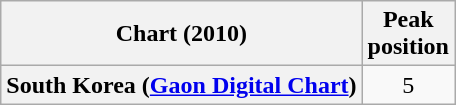<table class="wikitable sortable plainrowheaders">
<tr>
<th>Chart (2010)</th>
<th>Peak<br>position</th>
</tr>
<tr>
<th scope="row">South Korea (<a href='#'>Gaon Digital Chart</a>)</th>
<td align="center">5</td>
</tr>
</table>
